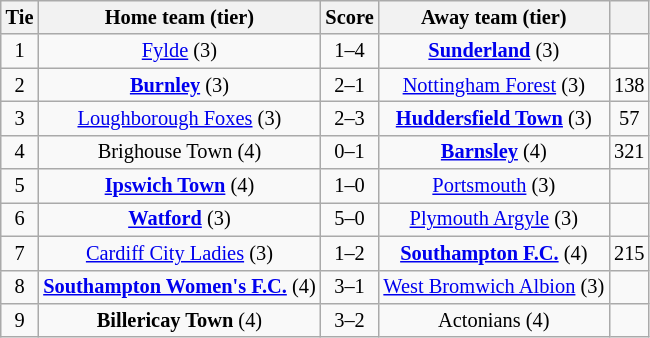<table class="wikitable" style="text-align:center; font-size:85%">
<tr>
<th>Tie</th>
<th>Home team (tier)</th>
<th>Score</th>
<th>Away team (tier)</th>
<th></th>
</tr>
<tr>
<td>1</td>
<td><a href='#'>Fylde</a> (3)</td>
<td>1–4</td>
<td><strong><a href='#'>Sunderland</a></strong> (3)</td>
<td></td>
</tr>
<tr>
<td>2</td>
<td><strong><a href='#'>Burnley</a></strong> (3)</td>
<td>2–1</td>
<td><a href='#'>Nottingham Forest</a> (3)</td>
<td>138</td>
</tr>
<tr>
<td>3</td>
<td><a href='#'>Loughborough Foxes</a> (3)</td>
<td>2–3</td>
<td><strong><a href='#'>Huddersfield Town</a></strong> (3)</td>
<td>57</td>
</tr>
<tr>
<td>4</td>
<td>Brighouse Town (4)</td>
<td>0–1</td>
<td><strong><a href='#'>Barnsley</a></strong> (4)</td>
<td>321</td>
</tr>
<tr>
<td>5</td>
<td><strong><a href='#'>Ipswich Town</a></strong> (4)</td>
<td>1–0</td>
<td><a href='#'>Portsmouth</a> (3)</td>
<td></td>
</tr>
<tr>
<td>6</td>
<td><strong><a href='#'>Watford</a></strong> (3)</td>
<td>5–0</td>
<td><a href='#'>Plymouth Argyle</a> (3)</td>
<td></td>
</tr>
<tr>
<td>7</td>
<td><a href='#'>Cardiff City Ladies</a> (3)</td>
<td>1–2</td>
<td><strong><a href='#'>Southampton F.C.</a></strong> (4)</td>
<td>215</td>
</tr>
<tr>
<td>8</td>
<td><strong><a href='#'>Southampton Women's F.C.</a></strong> (4)</td>
<td>3–1</td>
<td><a href='#'>West Bromwich Albion</a> (3)</td>
<td></td>
</tr>
<tr>
<td>9</td>
<td><strong>Billericay Town</strong> (4)</td>
<td>3–2</td>
<td>Actonians (4)</td>
<td></td>
</tr>
</table>
